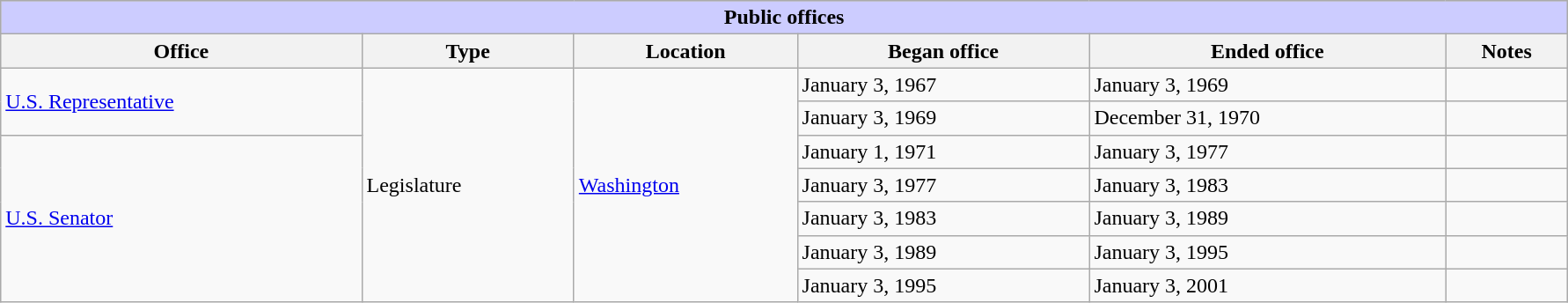<table class=wikitable style="width: 94%" style="text-align: center;" align="center">
<tr bgcolor=#cccccc>
<th colspan=7 style="background: #ccccff;">Public offices</th>
</tr>
<tr>
<th>Office</th>
<th>Type</th>
<th>Location</th>
<th>Began office</th>
<th>Ended office</th>
<th>Notes</th>
</tr>
<tr>
<td rowspan=2><a href='#'>U.S. Representative</a></td>
<td rowspan=7>Legislature</td>
<td rowspan=7><a href='#'>Washington</a></td>
<td>January 3, 1967</td>
<td>January 3, 1969</td>
<td></td>
</tr>
<tr>
<td>January 3, 1969</td>
<td>December 31, 1970</td>
<td></td>
</tr>
<tr>
<td rowspan=5><a href='#'>U.S. Senator</a></td>
<td>January 1, 1971</td>
<td>January 3, 1977</td>
<td></td>
</tr>
<tr>
<td>January 3, 1977</td>
<td>January 3, 1983</td>
<td></td>
</tr>
<tr>
<td>January 3, 1983</td>
<td>January 3, 1989</td>
<td></td>
</tr>
<tr>
<td>January 3, 1989</td>
<td>January 3, 1995</td>
<td></td>
</tr>
<tr>
<td>January 3, 1995</td>
<td>January 3, 2001</td>
<td></td>
</tr>
</table>
